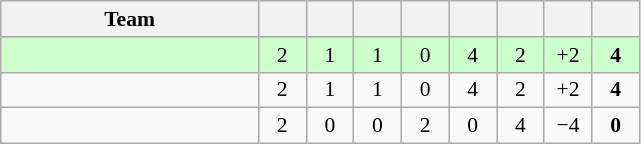<table class="wikitable" style="text-align: center; font-size: 90%;">
<tr>
<th width=165>Team</th>
<th width=25></th>
<th width=25></th>
<th width=25></th>
<th width=25></th>
<th width=25></th>
<th width=25></th>
<th width=25></th>
<th width=25></th>
</tr>
<tr style="background:#ccffcc">
<td style="text-align:left;"></td>
<td>2</td>
<td>1</td>
<td>1</td>
<td>0</td>
<td>4</td>
<td>2</td>
<td>+2</td>
<td><strong>4</strong></td>
</tr>
<tr>
<td style="text-align:left;"></td>
<td>2</td>
<td>1</td>
<td>1</td>
<td>0</td>
<td>4</td>
<td>2</td>
<td>+2</td>
<td><strong>4</strong></td>
</tr>
<tr>
<td style="text-align:left;"></td>
<td>2</td>
<td>0</td>
<td>0</td>
<td>2</td>
<td>0</td>
<td>4</td>
<td>−4</td>
<td><strong>0</strong></td>
</tr>
</table>
